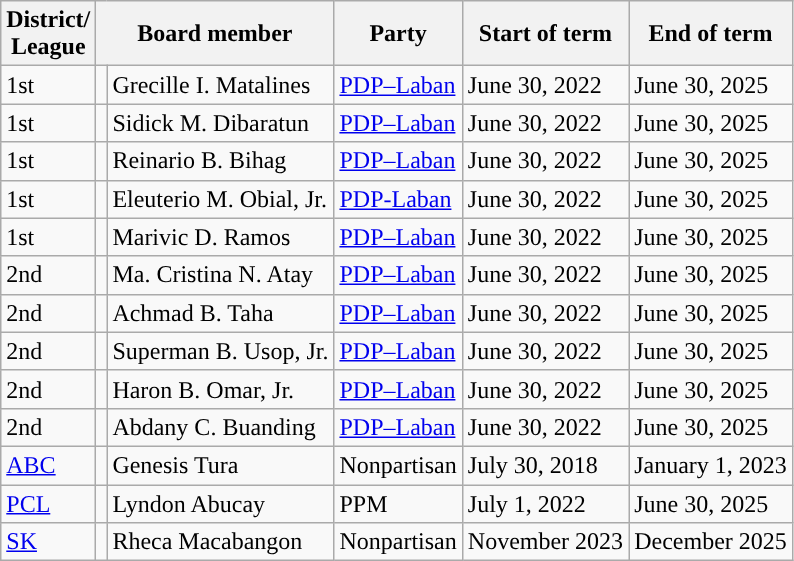<table class="wikitable">
<tr>
<th>District/<br>League</th>
<th colspan="2">Board member</th>
<th>Party</th>
<th>Start of term</th>
<th>End of term</th>
</tr>
<tr>
<td>1st</td>
<td></td>
<td>Grecille I. Matalines</td>
<td><a href='#'>PDP–Laban</a></td>
<td>June 30, 2022</td>
<td>June 30, 2025</td>
</tr>
<tr>
<td>1st</td>
<td></td>
<td>Sidick M. Dibaratun</td>
<td><a href='#'>PDP–Laban</a></td>
<td>June 30, 2022</td>
<td>June 30, 2025</td>
</tr>
<tr>
<td>1st</td>
<td></td>
<td>Reinario B. Bihag</td>
<td><a href='#'>PDP–Laban</a></td>
<td>June 30, 2022</td>
<td>June 30, 2025</td>
</tr>
<tr>
<td>1st</td>
<td></td>
<td>Eleuterio M. Obial, Jr.</td>
<td><a href='#'>PDP-Laban</a></td>
<td>June 30, 2022</td>
<td>June 30, 2025</td>
</tr>
<tr>
<td>1st</td>
<td></td>
<td>Marivic D. Ramos</td>
<td><a href='#'>PDP–Laban</a></td>
<td>June 30, 2022</td>
<td>June 30, 2025</td>
</tr>
<tr>
<td>2nd</td>
<td></td>
<td>Ma. Cristina N. Atay</td>
<td><a href='#'>PDP–Laban</a></td>
<td>June 30, 2022</td>
<td>June 30, 2025</td>
</tr>
<tr>
<td>2nd</td>
<td></td>
<td>Achmad B. Taha</td>
<td><a href='#'>PDP–Laban</a></td>
<td>June 30, 2022</td>
<td>June 30, 2025</td>
</tr>
<tr>
<td>2nd</td>
<td></td>
<td>Superman B. Usop, Jr.</td>
<td><a href='#'>PDP–Laban</a></td>
<td>June 30, 2022</td>
<td>June 30, 2025</td>
</tr>
<tr>
<td>2nd</td>
<td></td>
<td>Haron B. Omar, Jr.</td>
<td><a href='#'>PDP–Laban</a></td>
<td>June 30, 2022</td>
<td>June 30, 2025</td>
</tr>
<tr>
<td>2nd</td>
<td></td>
<td>Abdany C. Buanding</td>
<td><a href='#'>PDP–Laban</a></td>
<td>June 30, 2022</td>
<td>June 30, 2025</td>
</tr>
<tr>
<td><a href='#'>ABC</a></td>
<td></td>
<td>Genesis Tura</td>
<td>Nonpartisan</td>
<td>July 30, 2018</td>
<td>January 1, 2023</td>
</tr>
<tr>
<td><a href='#'>PCL</a></td>
<td></td>
<td>Lyndon Abucay</td>
<td>PPM</td>
<td>July 1, 2022</td>
<td>June 30, 2025</td>
</tr>
<tr>
<td><a href='#'>SK</a></td>
<td></td>
<td>Rheca Macabangon</td>
<td>Nonpartisan</td>
<td>November 2023</td>
<td>December 2025</td>
</tr>
</table>
